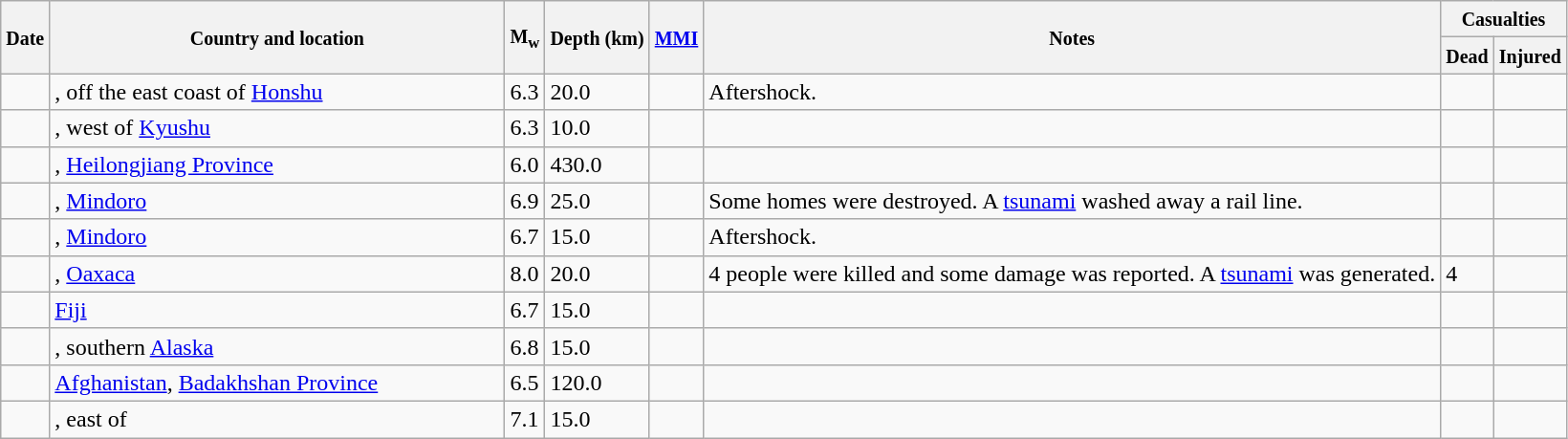<table class="wikitable sortable sort-under" style="border:1px black; margin-left:1em;">
<tr>
<th rowspan="2"><small>Date</small></th>
<th rowspan="2" style="width: 310px"><small>Country and location</small></th>
<th rowspan="2"><small>M<sub>w</sub></small></th>
<th rowspan="2"><small>Depth (km)</small></th>
<th rowspan="2"><small><a href='#'>MMI</a></small></th>
<th rowspan="2" class="unsortable"><small>Notes</small></th>
<th colspan="2"><small>Casualties</small></th>
</tr>
<tr>
<th><small>Dead</small></th>
<th><small>Injured</small></th>
</tr>
<tr>
<td></td>
<td>, off the east coast of <a href='#'>Honshu</a></td>
<td>6.3</td>
<td>20.0</td>
<td></td>
<td>Aftershock.</td>
<td></td>
<td></td>
</tr>
<tr>
<td></td>
<td>, west of <a href='#'>Kyushu</a></td>
<td>6.3</td>
<td>10.0</td>
<td></td>
<td></td>
<td></td>
<td></td>
</tr>
<tr>
<td></td>
<td>, <a href='#'>Heilongjiang Province</a></td>
<td>6.0</td>
<td>430.0</td>
<td></td>
<td></td>
<td></td>
<td></td>
</tr>
<tr>
<td></td>
<td>, <a href='#'>Mindoro</a></td>
<td>6.9</td>
<td>25.0</td>
<td></td>
<td>Some homes were destroyed. A <a href='#'>tsunami</a> washed away a rail line.</td>
<td></td>
<td></td>
</tr>
<tr>
<td></td>
<td>, <a href='#'>Mindoro</a></td>
<td>6.7</td>
<td>15.0</td>
<td></td>
<td>Aftershock.</td>
<td></td>
<td></td>
</tr>
<tr>
<td></td>
<td>, <a href='#'>Oaxaca</a></td>
<td>8.0</td>
<td>20.0</td>
<td></td>
<td>4 people were killed and some damage was reported. A <a href='#'>tsunami</a> was generated.</td>
<td>4</td>
<td></td>
</tr>
<tr>
<td></td>
<td> <a href='#'>Fiji</a></td>
<td>6.7</td>
<td>15.0</td>
<td></td>
<td></td>
<td></td>
<td></td>
</tr>
<tr>
<td></td>
<td>, southern <a href='#'>Alaska</a></td>
<td>6.8</td>
<td>15.0</td>
<td></td>
<td></td>
<td></td>
<td></td>
</tr>
<tr>
<td></td>
<td> <a href='#'>Afghanistan</a>, <a href='#'>Badakhshan Province</a></td>
<td>6.5</td>
<td>120.0</td>
<td></td>
<td></td>
<td></td>
<td></td>
</tr>
<tr>
<td></td>
<td>, east of</td>
<td>7.1</td>
<td>15.0</td>
<td></td>
<td></td>
<td></td>
<td></td>
</tr>
</table>
